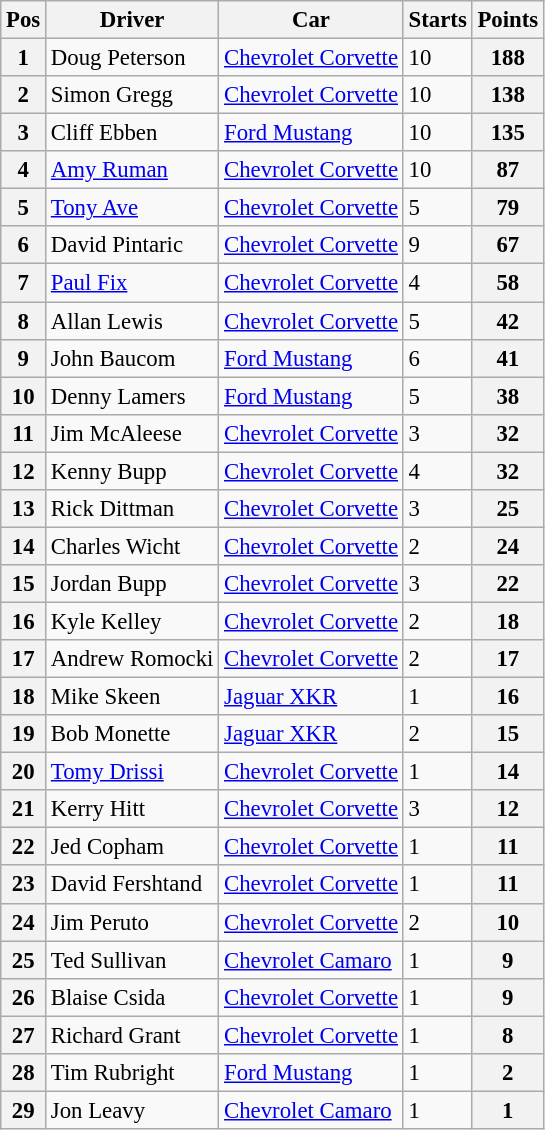<table class="wikitable" style="font-size: 95%;">
<tr>
<th>Pos</th>
<th>Driver</th>
<th>Car</th>
<th>Starts</th>
<th>Points</th>
</tr>
<tr>
<th>1</th>
<td> Doug Peterson</td>
<td><a href='#'>Chevrolet Corvette</a></td>
<td>10</td>
<th>188</th>
</tr>
<tr>
<th>2</th>
<td> Simon Gregg</td>
<td><a href='#'>Chevrolet Corvette</a></td>
<td>10</td>
<th>138</th>
</tr>
<tr>
<th>3</th>
<td> Cliff Ebben</td>
<td><a href='#'>Ford Mustang</a></td>
<td>10</td>
<th>135</th>
</tr>
<tr>
<th>4</th>
<td> <a href='#'>Amy Ruman</a></td>
<td><a href='#'>Chevrolet Corvette</a></td>
<td>10</td>
<th>87</th>
</tr>
<tr>
<th>5</th>
<td> <a href='#'>Tony Ave</a></td>
<td><a href='#'>Chevrolet Corvette</a></td>
<td>5</td>
<th>79</th>
</tr>
<tr>
<th>6</th>
<td> David Pintaric</td>
<td><a href='#'>Chevrolet Corvette</a></td>
<td>9</td>
<th>67</th>
</tr>
<tr>
<th>7</th>
<td> <a href='#'>Paul Fix</a></td>
<td><a href='#'>Chevrolet Corvette</a></td>
<td>4</td>
<th>58</th>
</tr>
<tr>
<th>8</th>
<td> Allan Lewis</td>
<td><a href='#'>Chevrolet Corvette</a></td>
<td>5</td>
<th>42</th>
</tr>
<tr>
<th>9</th>
<td> John Baucom</td>
<td><a href='#'>Ford Mustang</a></td>
<td>6</td>
<th>41</th>
</tr>
<tr>
<th>10</th>
<td> Denny Lamers</td>
<td><a href='#'>Ford Mustang</a></td>
<td>5</td>
<th>38</th>
</tr>
<tr>
<th>11</th>
<td> Jim McAleese</td>
<td><a href='#'>Chevrolet Corvette</a></td>
<td>3</td>
<th>32</th>
</tr>
<tr>
<th>12</th>
<td> Kenny Bupp</td>
<td><a href='#'>Chevrolet Corvette</a></td>
<td>4</td>
<th>32</th>
</tr>
<tr>
<th>13</th>
<td> Rick Dittman</td>
<td><a href='#'>Chevrolet Corvette</a></td>
<td>3</td>
<th>25</th>
</tr>
<tr>
<th>14</th>
<td> Charles Wicht</td>
<td><a href='#'>Chevrolet Corvette</a></td>
<td>2</td>
<th>24</th>
</tr>
<tr>
<th>15</th>
<td> Jordan Bupp</td>
<td><a href='#'>Chevrolet Corvette</a></td>
<td>3</td>
<th>22</th>
</tr>
<tr>
<th>16</th>
<td> Kyle Kelley</td>
<td><a href='#'>Chevrolet Corvette</a></td>
<td>2</td>
<th>18</th>
</tr>
<tr>
<th>17</th>
<td> Andrew Romocki</td>
<td><a href='#'>Chevrolet Corvette</a></td>
<td>2</td>
<th>17</th>
</tr>
<tr>
<th>18</th>
<td> Mike Skeen</td>
<td><a href='#'>Jaguar XKR</a></td>
<td>1</td>
<th>16</th>
</tr>
<tr>
<th>19</th>
<td> Bob Monette</td>
<td><a href='#'>Jaguar XKR</a></td>
<td>2</td>
<th>15</th>
</tr>
<tr>
<th>20</th>
<td> <a href='#'>Tomy Drissi</a></td>
<td><a href='#'>Chevrolet Corvette</a></td>
<td>1</td>
<th>14</th>
</tr>
<tr>
<th>21</th>
<td> Kerry Hitt</td>
<td><a href='#'>Chevrolet Corvette</a></td>
<td>3</td>
<th>12</th>
</tr>
<tr>
<th>22</th>
<td> Jed Copham</td>
<td><a href='#'>Chevrolet Corvette</a></td>
<td>1</td>
<th>11</th>
</tr>
<tr>
<th>23</th>
<td> David Fershtand</td>
<td><a href='#'>Chevrolet Corvette</a></td>
<td>1</td>
<th>11</th>
</tr>
<tr>
<th>24</th>
<td> Jim Peruto</td>
<td><a href='#'>Chevrolet Corvette</a></td>
<td>2</td>
<th>10</th>
</tr>
<tr>
<th>25</th>
<td> Ted Sullivan</td>
<td><a href='#'>Chevrolet Camaro</a></td>
<td>1</td>
<th>9</th>
</tr>
<tr>
<th>26</th>
<td> Blaise Csida</td>
<td><a href='#'>Chevrolet Corvette</a></td>
<td>1</td>
<th>9</th>
</tr>
<tr>
<th>27</th>
<td> Richard Grant</td>
<td><a href='#'>Chevrolet Corvette</a></td>
<td>1</td>
<th>8</th>
</tr>
<tr>
<th>28</th>
<td> Tim Rubright</td>
<td><a href='#'>Ford Mustang</a></td>
<td>1</td>
<th>2</th>
</tr>
<tr>
<th>29</th>
<td> Jon Leavy</td>
<td><a href='#'>Chevrolet Camaro</a></td>
<td>1</td>
<th>1</th>
</tr>
</table>
